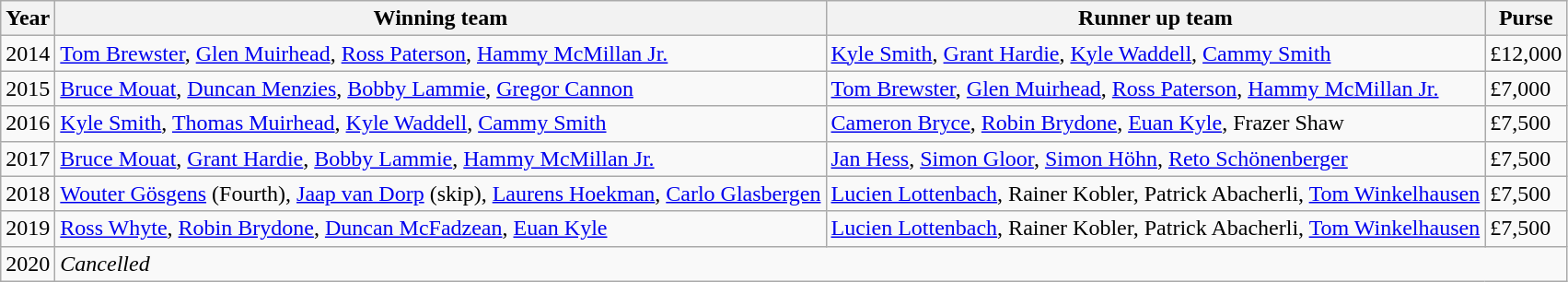<table class="wikitable">
<tr>
<th>Year</th>
<th>Winning team</th>
<th>Runner up team</th>
<th>Purse</th>
</tr>
<tr>
<td>2014</td>
<td> <a href='#'>Tom Brewster</a>, <a href='#'>Glen Muirhead</a>, <a href='#'>Ross Paterson</a>, <a href='#'>Hammy McMillan Jr.</a></td>
<td> <a href='#'>Kyle Smith</a>, <a href='#'>Grant Hardie</a>, <a href='#'>Kyle Waddell</a>, <a href='#'>Cammy Smith</a></td>
<td>£12,000</td>
</tr>
<tr>
<td>2015</td>
<td> <a href='#'>Bruce Mouat</a>, <a href='#'>Duncan Menzies</a>, <a href='#'>Bobby Lammie</a>, <a href='#'>Gregor Cannon</a></td>
<td> <a href='#'>Tom Brewster</a>, <a href='#'>Glen Muirhead</a>, <a href='#'>Ross Paterson</a>, <a href='#'>Hammy McMillan Jr.</a></td>
<td>£7,000</td>
</tr>
<tr>
<td>2016</td>
<td> <a href='#'>Kyle Smith</a>, <a href='#'>Thomas Muirhead</a>, <a href='#'>Kyle Waddell</a>, <a href='#'>Cammy Smith</a></td>
<td> <a href='#'>Cameron Bryce</a>, <a href='#'>Robin Brydone</a>, <a href='#'>Euan Kyle</a>, Frazer Shaw</td>
<td>£7,500</td>
</tr>
<tr>
<td>2017</td>
<td> <a href='#'>Bruce Mouat</a>, <a href='#'>Grant Hardie</a>, <a href='#'>Bobby Lammie</a>, <a href='#'>Hammy McMillan Jr.</a></td>
<td> <a href='#'>Jan Hess</a>, <a href='#'>Simon Gloor</a>, <a href='#'>Simon Höhn</a>, <a href='#'>Reto Schönenberger</a></td>
<td>£7,500</td>
</tr>
<tr>
<td>2018</td>
<td> <a href='#'>Wouter Gösgens</a> (Fourth), <a href='#'>Jaap van Dorp</a> (skip), <a href='#'>Laurens Hoekman</a>, <a href='#'>Carlo Glasbergen</a></td>
<td> <a href='#'>Lucien Lottenbach</a>, Rainer Kobler, Patrick Abacherli, <a href='#'>Tom Winkelhausen</a></td>
<td>£7,500</td>
</tr>
<tr>
<td>2019</td>
<td> <a href='#'>Ross Whyte</a>, <a href='#'>Robin Brydone</a>, <a href='#'>Duncan McFadzean</a>, <a href='#'>Euan Kyle</a></td>
<td> <a href='#'>Lucien Lottenbach</a>, Rainer Kobler, Patrick Abacherli, <a href='#'>Tom Winkelhausen</a></td>
<td>£7,500</td>
</tr>
<tr>
<td>2020</td>
<td colspan="3"><em>Cancelled</em></td>
</tr>
</table>
